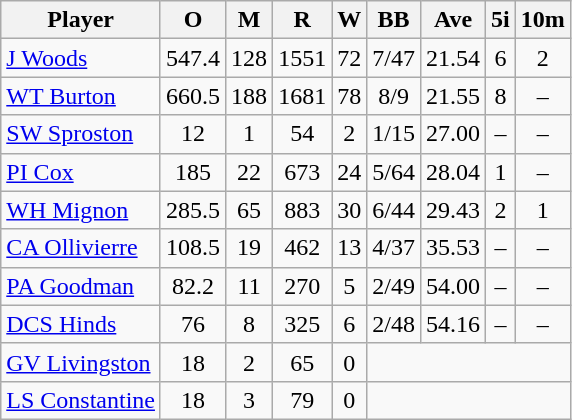<table class="wikitable" style="text-align: center;">
<tr>
<th align=left>Player</th>
<th>O</th>
<th>M</th>
<th>R</th>
<th>W</th>
<th>BB</th>
<th>Ave</th>
<th>5i</th>
<th>10m</th>
</tr>
<tr>
<td align=left><a href='#'>J Woods</a></td>
<td>547.4</td>
<td>128</td>
<td>1551</td>
<td>72</td>
<td>7/47</td>
<td>21.54</td>
<td>6</td>
<td>2</td>
</tr>
<tr>
<td align=left><a href='#'>WT Burton</a></td>
<td>660.5</td>
<td>188</td>
<td>1681</td>
<td>78</td>
<td>8/9</td>
<td>21.55</td>
<td>8</td>
<td>–</td>
</tr>
<tr>
<td align=left><a href='#'>SW Sproston</a></td>
<td>12</td>
<td>1</td>
<td>54</td>
<td>2</td>
<td>1/15</td>
<td>27.00</td>
<td>–</td>
<td>–</td>
</tr>
<tr>
<td align=left><a href='#'>PI Cox</a></td>
<td>185</td>
<td>22</td>
<td>673</td>
<td>24</td>
<td>5/64</td>
<td>28.04</td>
<td>1</td>
<td>–</td>
</tr>
<tr>
<td align=left><a href='#'>WH Mignon</a></td>
<td>285.5</td>
<td>65</td>
<td>883</td>
<td>30</td>
<td>6/44</td>
<td>29.43</td>
<td>2</td>
<td>1</td>
</tr>
<tr>
<td align=left><a href='#'>CA Ollivierre</a></td>
<td>108.5</td>
<td>19</td>
<td>462</td>
<td>13</td>
<td>4/37</td>
<td>35.53</td>
<td>–</td>
<td>–</td>
</tr>
<tr>
<td align=left><a href='#'>PA Goodman</a></td>
<td>82.2</td>
<td>11</td>
<td>270</td>
<td>5</td>
<td>2/49</td>
<td>54.00</td>
<td>–</td>
<td>–</td>
</tr>
<tr>
<td align=left><a href='#'>DCS Hinds</a></td>
<td>76</td>
<td>8</td>
<td>325</td>
<td>6</td>
<td>2/48</td>
<td>54.16</td>
<td>–</td>
<td>–</td>
</tr>
<tr>
<td align=left><a href='#'>GV Livingston</a></td>
<td>18</td>
<td>2</td>
<td>65</td>
<td>0</td>
<td colspan=4></td>
</tr>
<tr>
<td align=left><a href='#'>LS Constantine</a></td>
<td>18</td>
<td>3</td>
<td>79</td>
<td>0</td>
<td colspan=4></td>
</tr>
</table>
